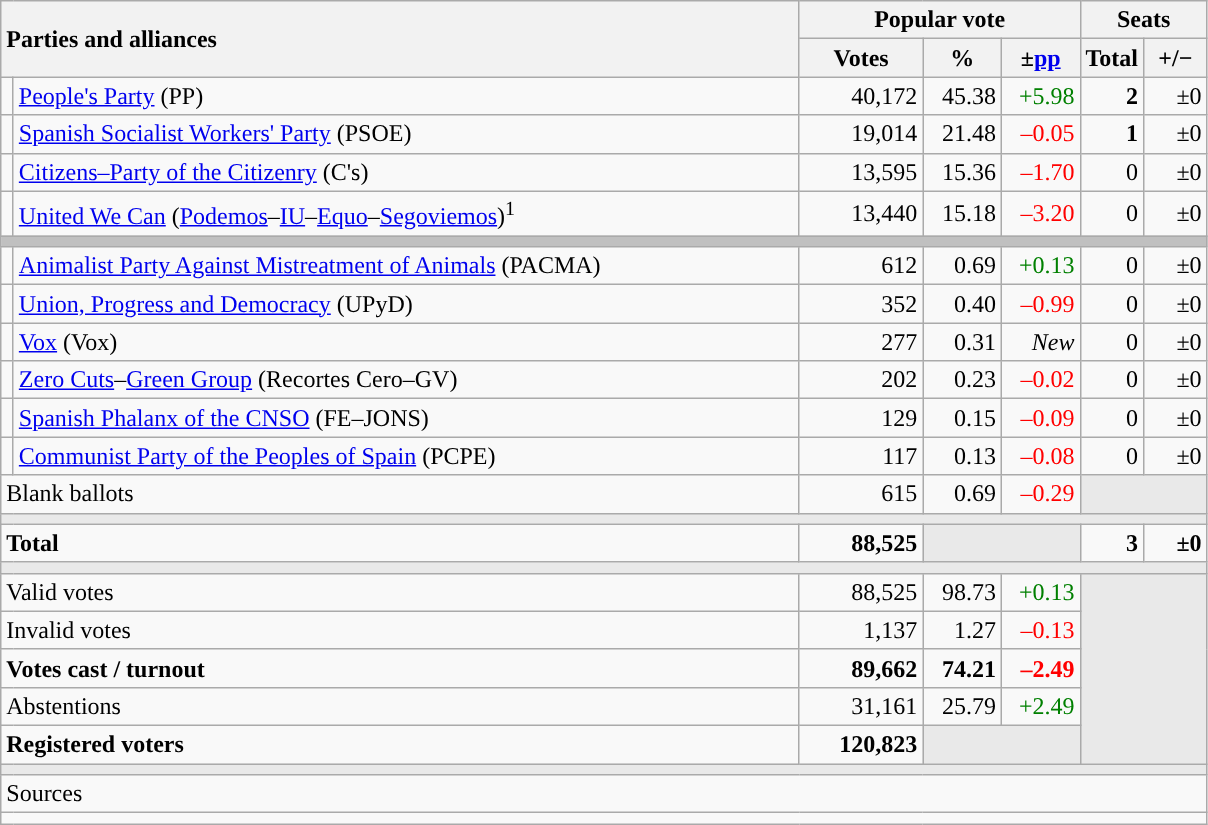<table class="wikitable" style="text-align:right;">
<tr>
<th style="text-align:left;" rowspan="2" colspan="2" width="525">Parties and alliances</th>
<th colspan="3">Popular vote</th>
<th colspan="2">Seats</th>
</tr>
<tr>
<th width="75">Votes</th>
<th width="45">%</th>
<th width="45">±<a href='#'>pp</a></th>
<th width="35">Total</th>
<th width="35">+/−</th>
</tr>
<tr>
<td width="1" style="color:inherit;background:"></td>
<td align="left"><a href='#'>People's Party</a> (PP)</td>
<td>40,172</td>
<td>45.38</td>
<td style="color:green;">+5.98</td>
<td><strong>2</strong></td>
<td>±0</td>
</tr>
<tr>
<td style="color:inherit;background:"></td>
<td align="left"><a href='#'>Spanish Socialist Workers' Party</a> (PSOE)</td>
<td>19,014</td>
<td>21.48</td>
<td style="color:red;">–0.05</td>
<td><strong>1</strong></td>
<td>±0</td>
</tr>
<tr>
<td style="color:inherit;background:"></td>
<td align="left"><a href='#'>Citizens–Party of the Citizenry</a> (C's)</td>
<td>13,595</td>
<td>15.36</td>
<td style="color:red;">–1.70</td>
<td>0</td>
<td>±0</td>
</tr>
<tr>
<td style="color:inherit;background:"></td>
<td align="left"><a href='#'>United We Can</a> (<a href='#'>Podemos</a>–<a href='#'>IU</a>–<a href='#'>Equo</a>–<a href='#'>Segoviemos</a>)<sup>1</sup></td>
<td>13,440</td>
<td>15.18</td>
<td style="color:red;">–3.20</td>
<td>0</td>
<td>±0</td>
</tr>
<tr>
<td colspan="7" bgcolor="#C0C0C0"></td>
</tr>
<tr>
<td style="color:inherit;background:"></td>
<td align="left"><a href='#'>Animalist Party Against Mistreatment of Animals</a> (PACMA)</td>
<td>612</td>
<td>0.69</td>
<td style="color:green;">+0.13</td>
<td>0</td>
<td>±0</td>
</tr>
<tr>
<td style="color:inherit;background:"></td>
<td align="left"><a href='#'>Union, Progress and Democracy</a> (UPyD)</td>
<td>352</td>
<td>0.40</td>
<td style="color:red;">–0.99</td>
<td>0</td>
<td>±0</td>
</tr>
<tr>
<td style="color:inherit;background:"></td>
<td align="left"><a href='#'>Vox</a> (Vox)</td>
<td>277</td>
<td>0.31</td>
<td><em>New</em></td>
<td>0</td>
<td>±0</td>
</tr>
<tr>
<td style="color:inherit;background:"></td>
<td align="left"><a href='#'>Zero Cuts</a>–<a href='#'>Green Group</a> (Recortes Cero–GV)</td>
<td>202</td>
<td>0.23</td>
<td style="color:red;">–0.02</td>
<td>0</td>
<td>±0</td>
</tr>
<tr>
<td style="color:inherit;background:"></td>
<td align="left"><a href='#'>Spanish Phalanx of the CNSO</a> (FE–JONS)</td>
<td>129</td>
<td>0.15</td>
<td style="color:red;">–0.09</td>
<td>0</td>
<td>±0</td>
</tr>
<tr>
<td style="color:inherit;background:"></td>
<td align="left"><a href='#'>Communist Party of the Peoples of Spain</a> (PCPE)</td>
<td>117</td>
<td>0.13</td>
<td style="color:red;">–0.08</td>
<td>0</td>
<td>±0</td>
</tr>
<tr>
<td align="left" colspan="2">Blank ballots</td>
<td>615</td>
<td>0.69</td>
<td style="color:red;">–0.29</td>
<td bgcolor="#E9E9E9" colspan="2"></td>
</tr>
<tr>
<td colspan="7" bgcolor="#E9E9E9"></td>
</tr>
<tr style="font-weight:bold;">
<td align="left" colspan="2">Total</td>
<td>88,525</td>
<td bgcolor="#E9E9E9" colspan="2"></td>
<td>3</td>
<td>±0</td>
</tr>
<tr>
<td colspan="7" bgcolor="#E9E9E9"></td>
</tr>
<tr>
<td align="left" colspan="2">Valid votes</td>
<td>88,525</td>
<td>98.73</td>
<td style="color:green;">+0.13</td>
<td bgcolor="#E9E9E9" colspan="2" rowspan="5"></td>
</tr>
<tr>
<td align="left" colspan="2">Invalid votes</td>
<td>1,137</td>
<td>1.27</td>
<td style="color:red;">–0.13</td>
</tr>
<tr style="font-weight:bold;">
<td align="left" colspan="2">Votes cast / turnout</td>
<td>89,662</td>
<td>74.21</td>
<td style="color:red;">–2.49</td>
</tr>
<tr>
<td align="left" colspan="2">Abstentions</td>
<td>31,161</td>
<td>25.79</td>
<td style="color:green;">+2.49</td>
</tr>
<tr style="font-weight:bold;">
<td align="left" colspan="2">Registered voters</td>
<td>120,823</td>
<td bgcolor="#E9E9E9" colspan="2"></td>
</tr>
<tr>
<td colspan="7" bgcolor="#E9E9E9"></td>
</tr>
<tr>
<td align="left" colspan="7">Sources</td>
</tr>
<tr>
<td colspan="7" style="text-align:left; max-width:790px;"></td>
</tr>
</table>
